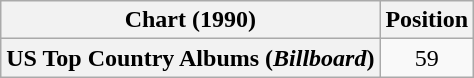<table class="wikitable plainrowheaders" style="text-align:center">
<tr>
<th scope="col">Chart (1990)</th>
<th scope="col">Position</th>
</tr>
<tr>
<th scope="row">US Top Country Albums (<em>Billboard</em>)</th>
<td>59</td>
</tr>
</table>
